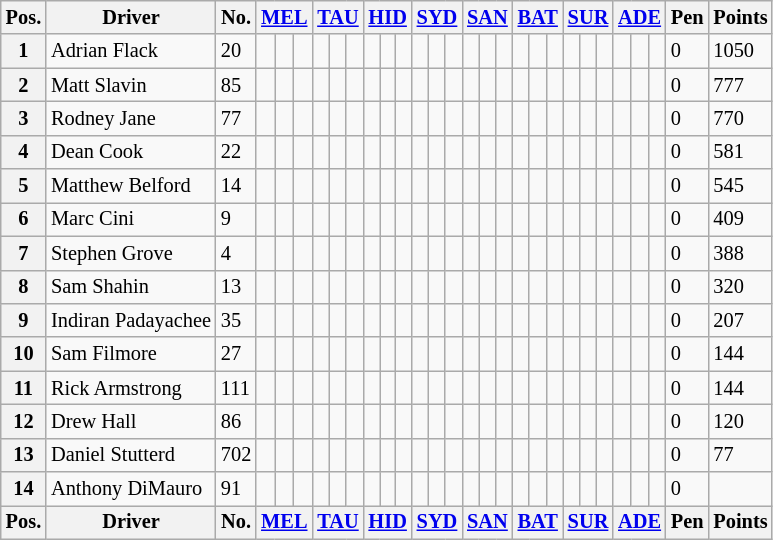<table class="wikitable" style="font-size:85%;">
<tr>
<th>Pos.</th>
<th>Driver</th>
<th>No.</th>
<th colspan="3"><a href='#'>MEL</a></th>
<th colspan="3"><a href='#'>TAU</a></th>
<th colspan="3"><a href='#'>HID</a></th>
<th colspan="3"><a href='#'>SYD</a></th>
<th colspan="3"><a href='#'>SAN</a></th>
<th colspan="3"><a href='#'>BAT</a></th>
<th colspan="3"><a href='#'>SUR</a></th>
<th colspan="3"><a href='#'>ADE</a></th>
<th>Pen</th>
<th>Points</th>
</tr>
<tr>
<th>1</th>
<td> Adrian Flack</td>
<td>20</td>
<td></td>
<td></td>
<td></td>
<td></td>
<td></td>
<td></td>
<td></td>
<td></td>
<td></td>
<td></td>
<td></td>
<td></td>
<td></td>
<td></td>
<td></td>
<td></td>
<td></td>
<td></td>
<td></td>
<td></td>
<td></td>
<td></td>
<td></td>
<td></td>
<td>0</td>
<td>1050</td>
</tr>
<tr>
<th>2</th>
<td> Matt Slavin</td>
<td>85</td>
<td></td>
<td></td>
<td></td>
<td></td>
<td></td>
<td></td>
<td></td>
<td></td>
<td></td>
<td></td>
<td></td>
<td></td>
<td></td>
<td></td>
<td></td>
<td></td>
<td></td>
<td></td>
<td></td>
<td></td>
<td></td>
<td></td>
<td></td>
<td></td>
<td>0</td>
<td>777</td>
</tr>
<tr>
<th>3</th>
<td> Rodney Jane</td>
<td>77</td>
<td></td>
<td></td>
<td></td>
<td></td>
<td></td>
<td></td>
<td></td>
<td></td>
<td></td>
<td></td>
<td></td>
<td></td>
<td></td>
<td></td>
<td></td>
<td></td>
<td></td>
<td></td>
<td></td>
<td></td>
<td></td>
<td></td>
<td></td>
<td></td>
<td>0</td>
<td>770</td>
</tr>
<tr>
<th>4</th>
<td> Dean Cook</td>
<td>22</td>
<td></td>
<td></td>
<td></td>
<td></td>
<td></td>
<td></td>
<td></td>
<td></td>
<td></td>
<td></td>
<td></td>
<td></td>
<td></td>
<td></td>
<td></td>
<td></td>
<td></td>
<td></td>
<td></td>
<td></td>
<td></td>
<td></td>
<td></td>
<td></td>
<td>0</td>
<td>581</td>
</tr>
<tr>
<th>5</th>
<td> Matthew Belford</td>
<td>14</td>
<td></td>
<td></td>
<td></td>
<td></td>
<td></td>
<td></td>
<td></td>
<td></td>
<td></td>
<td></td>
<td></td>
<td></td>
<td></td>
<td></td>
<td></td>
<td></td>
<td></td>
<td></td>
<td></td>
<td></td>
<td></td>
<td></td>
<td></td>
<td></td>
<td>0</td>
<td>545</td>
</tr>
<tr>
<th>6</th>
<td> Marc Cini</td>
<td>9</td>
<td></td>
<td></td>
<td></td>
<td></td>
<td></td>
<td></td>
<td></td>
<td></td>
<td></td>
<td></td>
<td></td>
<td></td>
<td></td>
<td></td>
<td></td>
<td></td>
<td></td>
<td></td>
<td></td>
<td></td>
<td></td>
<td></td>
<td></td>
<td></td>
<td>0</td>
<td>409</td>
</tr>
<tr>
<th>7</th>
<td> Stephen Grove</td>
<td>4</td>
<td></td>
<td></td>
<td></td>
<td></td>
<td></td>
<td></td>
<td></td>
<td></td>
<td></td>
<td></td>
<td></td>
<td></td>
<td></td>
<td></td>
<td></td>
<td></td>
<td></td>
<td></td>
<td></td>
<td></td>
<td></td>
<td></td>
<td></td>
<td></td>
<td>0</td>
<td>388</td>
</tr>
<tr>
<th>8</th>
<td> Sam Shahin</td>
<td>13</td>
<td></td>
<td></td>
<td></td>
<td></td>
<td></td>
<td></td>
<td></td>
<td></td>
<td></td>
<td></td>
<td></td>
<td></td>
<td></td>
<td></td>
<td></td>
<td></td>
<td></td>
<td></td>
<td></td>
<td></td>
<td></td>
<td></td>
<td></td>
<td></td>
<td>0</td>
<td>320</td>
</tr>
<tr>
<th>9</th>
<td> Indiran Padayachee</td>
<td>35</td>
<td></td>
<td></td>
<td></td>
<td></td>
<td></td>
<td></td>
<td></td>
<td></td>
<td></td>
<td></td>
<td></td>
<td></td>
<td></td>
<td></td>
<td></td>
<td></td>
<td></td>
<td></td>
<td></td>
<td></td>
<td></td>
<td></td>
<td></td>
<td></td>
<td>0</td>
<td>207</td>
</tr>
<tr>
<th>10</th>
<td> Sam Filmore</td>
<td>27</td>
<td></td>
<td></td>
<td></td>
<td></td>
<td></td>
<td></td>
<td></td>
<td></td>
<td></td>
<td></td>
<td></td>
<td></td>
<td></td>
<td></td>
<td></td>
<td></td>
<td></td>
<td></td>
<td></td>
<td></td>
<td></td>
<td></td>
<td></td>
<td></td>
<td>0</td>
<td>144</td>
</tr>
<tr>
<th>11</th>
<td> Rick Armstrong</td>
<td>111</td>
<td></td>
<td></td>
<td></td>
<td></td>
<td></td>
<td></td>
<td></td>
<td></td>
<td></td>
<td></td>
<td></td>
<td></td>
<td></td>
<td></td>
<td></td>
<td></td>
<td></td>
<td></td>
<td></td>
<td></td>
<td></td>
<td></td>
<td></td>
<td></td>
<td>0</td>
<td>144</td>
</tr>
<tr>
<th>12</th>
<td> Drew Hall</td>
<td>86</td>
<td></td>
<td></td>
<td></td>
<td></td>
<td></td>
<td></td>
<td></td>
<td></td>
<td></td>
<td></td>
<td></td>
<td></td>
<td></td>
<td></td>
<td></td>
<td></td>
<td></td>
<td></td>
<td></td>
<td></td>
<td></td>
<td></td>
<td></td>
<td></td>
<td>0</td>
<td>120</td>
</tr>
<tr>
<th>13</th>
<td> Daniel Stutterd</td>
<td>702</td>
<td></td>
<td></td>
<td></td>
<td></td>
<td></td>
<td></td>
<td></td>
<td></td>
<td></td>
<td></td>
<td></td>
<td></td>
<td></td>
<td></td>
<td></td>
<td></td>
<td></td>
<td></td>
<td></td>
<td></td>
<td></td>
<td></td>
<td></td>
<td></td>
<td>0</td>
<td>77</td>
</tr>
<tr>
<th>14</th>
<td> Anthony DiMauro</td>
<td>91</td>
<td></td>
<td></td>
<td></td>
<td></td>
<td></td>
<td></td>
<td></td>
<td></td>
<td></td>
<td></td>
<td></td>
<td></td>
<td></td>
<td></td>
<td></td>
<td></td>
<td></td>
<td></td>
<td></td>
<td></td>
<td></td>
<td></td>
<td></td>
<td></td>
<td>0</td>
<td></td>
</tr>
<tr>
<th>Pos.</th>
<th>Driver</th>
<th>No.</th>
<th colspan="3"><a href='#'>MEL</a></th>
<th colspan="3"><a href='#'>TAU</a></th>
<th colspan="3"><a href='#'>HID</a></th>
<th colspan="3"><a href='#'>SYD</a></th>
<th colspan="3"><a href='#'>SAN</a></th>
<th colspan="3"><a href='#'>BAT</a></th>
<th colspan="3"><a href='#'>SUR</a></th>
<th colspan="3"><a href='#'>ADE</a></th>
<th>Pen</th>
<th>Points</th>
</tr>
</table>
